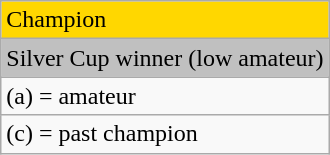<table class="wikitable">
<tr style="background:gold">
<td>Champion</td>
</tr>
<tr style="background:silver">
<td>Silver Cup winner (low amateur)</td>
</tr>
<tr>
<td>(a) = amateur</td>
</tr>
<tr>
<td>(c) = past champion</td>
</tr>
</table>
